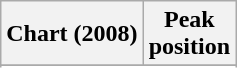<table class="wikitable plainrowheaders">
<tr>
<th>Chart (2008)</th>
<th>Peak<br>position</th>
</tr>
<tr>
</tr>
<tr>
</tr>
</table>
